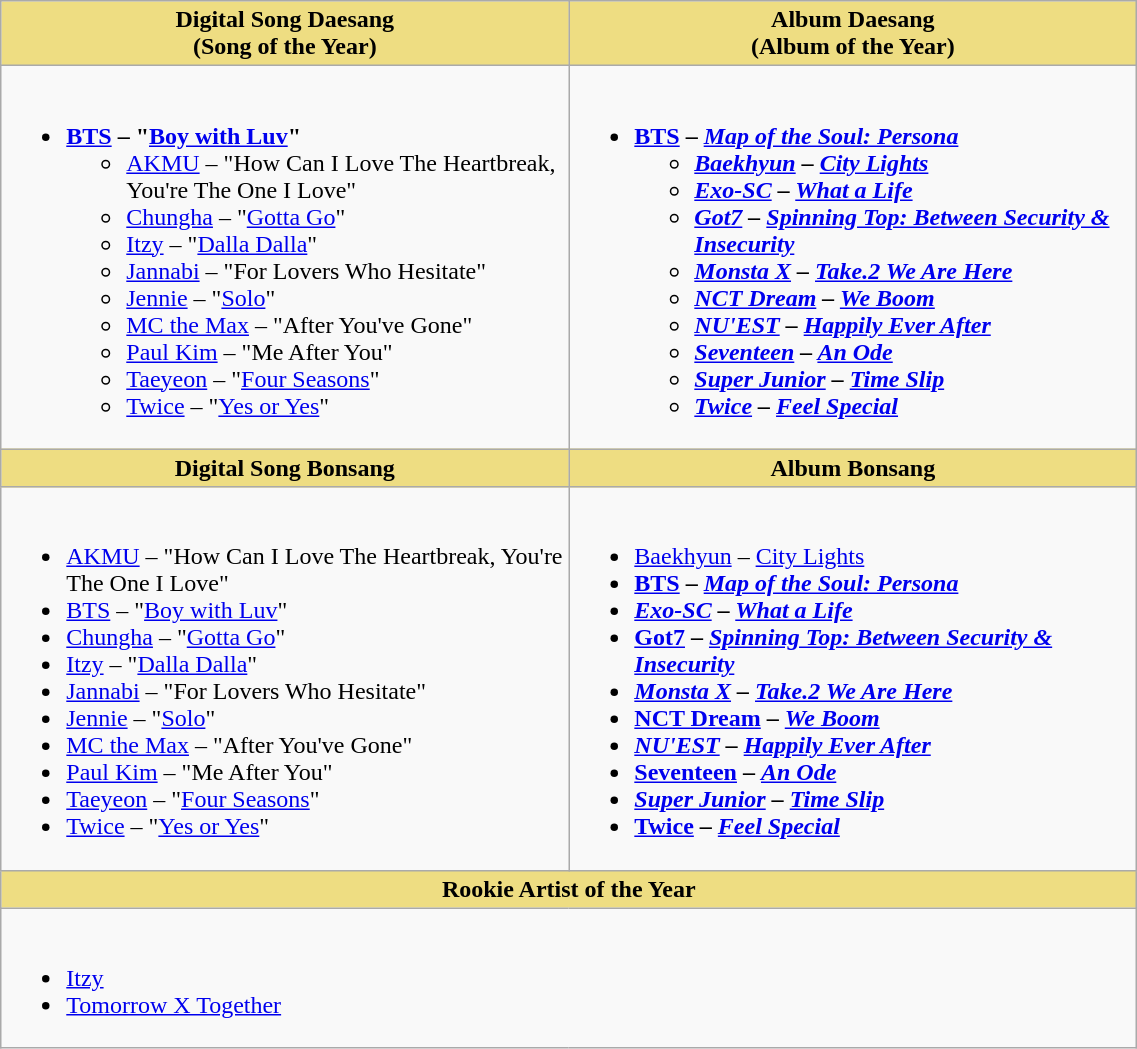<table class="wikitable" style="width:60%">
<tr>
<th scope="col" style="background:#EEDD82; width:30%">Digital Song Daesang<br>(Song of the Year)</th>
<th scope="col" style="background:#EEDD82; width:30%">Album Daesang<br>(Album of the Year)</th>
</tr>
<tr>
<td style="vertical-align:top"><br><ul><li><strong><a href='#'>BTS</a> – "<a href='#'>Boy with Luv</a>"</strong><ul><li><a href='#'>AKMU</a> – "How Can I Love The Heartbreak, You're The One I Love"</li><li><a href='#'>Chungha</a> – "<a href='#'>Gotta Go</a>"</li><li><a href='#'>Itzy</a> – "<a href='#'>Dalla Dalla</a>"</li><li><a href='#'>Jannabi</a> – "For Lovers Who Hesitate"</li><li><a href='#'>Jennie</a> – "<a href='#'>Solo</a>"</li><li><a href='#'>MC the Max</a> – "After You've Gone"</li><li><a href='#'>Paul Kim</a> – "Me After You"</li><li><a href='#'>Taeyeon</a> – "<a href='#'>Four Seasons</a>"</li><li><a href='#'>Twice</a> – "<a href='#'>Yes or Yes</a>"</li></ul></li></ul></td>
<td style="vertical-align:top"><br><ul><li><strong><a href='#'>BTS</a> – <em><a href='#'>Map of the Soul: Persona</a><strong><em><ul><li><a href='#'>Baekhyun</a> – </em><a href='#'>City Lights</a><em></li><li><a href='#'>Exo-SC</a> – </em><a href='#'>What a Life</a><em></li><li><a href='#'>Got7</a> – </em><a href='#'>Spinning Top: Between Security & Insecurity</a><em></li><li><a href='#'>Monsta X</a> – </em><a href='#'>Take.2 We Are Here</a><em></li><li><a href='#'>NCT Dream</a> – </em><a href='#'>We Boom</a><em></li><li><a href='#'>NU'EST</a> – </em><a href='#'>Happily Ever After</a><em></li><li><a href='#'>Seventeen</a> – </em><a href='#'>An Ode</a><em></li><li><a href='#'>Super Junior</a> – </em><a href='#'>Time Slip</a><em></li><li><a href='#'>Twice</a> – </em><a href='#'>Feel Special</a><em></li></ul></li></ul></td>
</tr>
<tr>
<th scope="col" style="background:#EEDD82; width:30%">Digital Song Bonsang</th>
<th scope="col" style="background:#EEDD82; width:30%">Album Bonsang</th>
</tr>
<tr>
<td style="vertical-align:top"><br><ul><li></strong><a href='#'>AKMU</a> – "How Can I Love The Heartbreak, You're The One I Love"<strong></li><li></strong><a href='#'>BTS</a> – "<a href='#'>Boy with Luv</a>"<strong></li><li></strong><a href='#'>Chungha</a> – "<a href='#'>Gotta Go</a>"<strong></li><li></strong><a href='#'>Itzy</a> – "<a href='#'>Dalla Dalla</a>"<strong></li><li></strong><a href='#'>Jannabi</a> – "For Lovers Who Hesitate"<strong></li><li></strong><a href='#'>Jennie</a> – "<a href='#'>Solo</a>"<strong></li><li></strong><a href='#'>MC the Max</a> – "After You've Gone"<strong></li><li></strong><a href='#'>Paul Kim</a> – "Me After You"<strong></li><li></strong><a href='#'>Taeyeon</a> – "<a href='#'>Four Seasons</a>"<strong></li><li></strong><a href='#'>Twice</a> – "<a href='#'>Yes or Yes</a>"<strong></li></ul></td>
<td style="vertical-align:top"><br><ul><li></strong><a href='#'>Baekhyun</a> – </em><a href='#'>City Lights</a></em></strong></li><li><strong><a href='#'>BTS</a> – <em><a href='#'>Map of the Soul: Persona</a><strong><em></li><li></strong><a href='#'>Exo-SC</a> – </em><a href='#'>What a Life</a></em></strong></li><li><strong><a href='#'>Got7</a> – <em><a href='#'>Spinning Top: Between Security & Insecurity</a><strong><em></li><li></strong><a href='#'>Monsta X</a> – </em><a href='#'>Take.2 We Are Here</a></em></strong></li><li><strong><a href='#'>NCT Dream</a> – <em><a href='#'>We Boom</a><strong><em></li><li></strong><a href='#'>NU'EST</a> – </em><a href='#'>Happily Ever After</a></em></strong></li><li><strong><a href='#'>Seventeen</a> – <em><a href='#'>An Ode</a><strong><em></li><li></strong><a href='#'>Super Junior</a> – </em><a href='#'>Time Slip</a></em></strong></li><li><strong><a href='#'>Twice</a> – <em><a href='#'>Feel Special</a><strong><em></li></ul></td>
</tr>
<tr>
<th scope="col" colspan="2" style="background:#EEDD82; width:60%">Rookie Artist of the Year</th>
</tr>
<tr>
<td colspan="2" style="vertical-align:top"><br><ul><li></strong><a href='#'>Itzy</a><strong></li><li></strong><a href='#'>Tomorrow X Together</a><strong></li></ul></td>
</tr>
</table>
